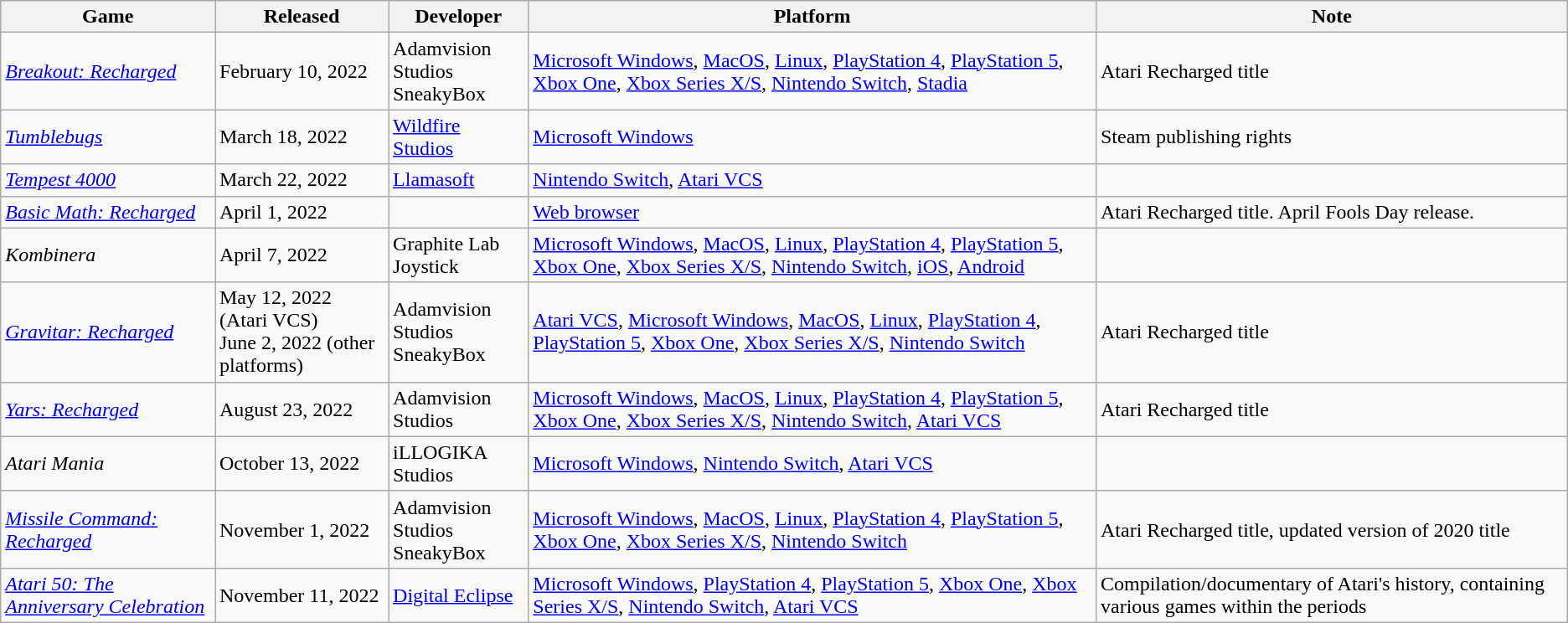<table class="wikitable sortable">
<tr>
<th>Game</th>
<th>Released</th>
<th>Developer</th>
<th>Platform</th>
<th>Note</th>
</tr>
<tr>
<td><em><a href='#'>Breakout: Recharged</a></em></td>
<td>February 10, 2022</td>
<td>Adamvision Studios<br>SneakyBox</td>
<td><a href='#'>Microsoft Windows</a>, <a href='#'>MacOS</a>, <a href='#'>Linux</a>, <a href='#'>PlayStation 4</a>, <a href='#'>PlayStation 5</a>, <a href='#'>Xbox One</a>, <a href='#'>Xbox Series X/S</a>, <a href='#'>Nintendo Switch</a>, <a href='#'>Stadia</a></td>
<td>Atari Recharged title</td>
</tr>
<tr>
<td><em><a href='#'>Tumblebugs</a></em></td>
<td>March 18, 2022</td>
<td><a href='#'>Wildfire Studios</a></td>
<td><a href='#'>Microsoft Windows</a></td>
<td>Steam publishing rights</td>
</tr>
<tr>
<td><em><a href='#'>Tempest 4000</a></em></td>
<td>March 22, 2022</td>
<td><a href='#'>Llamasoft</a></td>
<td><a href='#'>Nintendo Switch</a>, <a href='#'>Atari VCS</a></td>
<td></td>
</tr>
<tr>
<td><em><a href='#'>Basic Math: Recharged</a></em></td>
<td>April 1, 2022</td>
<td></td>
<td><a href='#'>Web browser</a></td>
<td>Atari Recharged title.  April Fools Day release.</td>
</tr>
<tr>
<td><em>Kombinera</em></td>
<td>April 7, 2022</td>
<td>Graphite Lab<br>Joystick</td>
<td><a href='#'>Microsoft Windows</a>, <a href='#'>MacOS</a>, <a href='#'>Linux</a>, <a href='#'>PlayStation 4</a>, <a href='#'>PlayStation 5</a>, <a href='#'>Xbox One</a>, <a href='#'>Xbox Series X/S</a>, <a href='#'>Nintendo Switch</a>, <a href='#'>iOS</a>, <a href='#'>Android</a></td>
<td></td>
</tr>
<tr>
<td><em><a href='#'>Gravitar: Recharged</a></em></td>
<td>May 12, 2022 (Atari VCS)<br>June 2, 2022 (other platforms)</td>
<td>Adamvision Studios<br>SneakyBox</td>
<td><a href='#'>Atari VCS</a>, <a href='#'>Microsoft Windows</a>, <a href='#'>MacOS</a>, <a href='#'>Linux</a>, <a href='#'>PlayStation 4</a>, <a href='#'>PlayStation 5</a>, <a href='#'>Xbox One</a>, <a href='#'>Xbox Series X/S</a>, <a href='#'>Nintendo Switch</a></td>
<td>Atari Recharged title</td>
</tr>
<tr>
<td><em><a href='#'>Yars: Recharged</a></em></td>
<td>August 23, 2022</td>
<td>Adamvision Studios</td>
<td><a href='#'>Microsoft Windows</a>, <a href='#'>MacOS</a>, <a href='#'>Linux</a>, <a href='#'>PlayStation 4</a>, <a href='#'>PlayStation 5</a>, <a href='#'>Xbox One</a>, <a href='#'>Xbox Series X/S</a>, <a href='#'>Nintendo Switch</a>, <a href='#'>Atari VCS</a></td>
<td>Atari Recharged title</td>
</tr>
<tr>
<td><em>Atari Mania</em></td>
<td>October 13, 2022</td>
<td>iLLOGIKA Studios</td>
<td><a href='#'>Microsoft Windows</a>, <a href='#'>Nintendo Switch</a>, <a href='#'>Atari VCS</a></td>
</tr>
<tr>
<td><em><a href='#'>Missile Command: Recharged</a></em></td>
<td>November 1, 2022</td>
<td>Adamvision Studios<br>SneakyBox</td>
<td><a href='#'>Microsoft Windows</a>, <a href='#'>MacOS</a>, <a href='#'>Linux</a>, <a href='#'>PlayStation 4</a>, <a href='#'>PlayStation 5</a>, <a href='#'>Xbox One</a>, <a href='#'>Xbox Series X/S</a>, <a href='#'>Nintendo Switch</a></td>
<td>Atari Recharged title, updated version of 2020 title</td>
</tr>
<tr>
<td><em><a href='#'>Atari 50: The Anniversary Celebration</a></em></td>
<td>November 11, 2022</td>
<td><a href='#'>Digital Eclipse</a></td>
<td><a href='#'>Microsoft Windows</a>, <a href='#'>PlayStation 4</a>, <a href='#'>PlayStation 5</a>, <a href='#'>Xbox One</a>, <a href='#'>Xbox Series X/S</a>, <a href='#'>Nintendo Switch</a>, <a href='#'>Atari VCS</a></td>
<td>Compilation/documentary of Atari's history, containing various games within the periods</td>
</tr>
</table>
